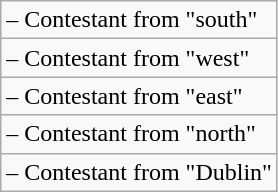<table class="wikitable">
<tr>
<td> – Contestant from "south"</td>
</tr>
<tr>
<td> – Contestant from "west"</td>
</tr>
<tr>
<td> – Contestant from "east"</td>
</tr>
<tr>
<td> – Contestant from "north"</td>
</tr>
<tr>
<td> – Contestant from "Dublin"</td>
</tr>
</table>
